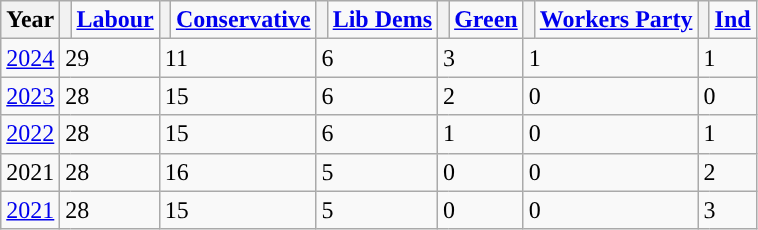<table class="wikitable">
<tr>
<th>Year</th>
<th style="background-color: "></th>
<td><strong><a href='#'>Labour</a></strong></td>
<th style="background-color: "></th>
<td><strong><a href='#'>Conservative</a></strong></td>
<th style="background-color: "></th>
<td><strong><a href='#'>Lib Dems</a></strong></td>
<th style="background-color: "></th>
<td><strong><a href='#'>Green</a></strong></td>
<th style="background-color: "></th>
<td><strong><a href='#'>Workers Party</a></strong></td>
<th style="background-color: "></th>
<td><strong><a href='#'>Ind</a></strong></td>
</tr>
<tr>
<td><a href='#'>2024</a></td>
<td colspan="2">29</td>
<td colspan="2">11</td>
<td colspan="2">6</td>
<td colspan="2">3</td>
<td colspan="2">1</td>
<td colspan="2">1</td>
</tr>
<tr>
<td><a href='#'>2023</a></td>
<td colspan="2">28</td>
<td colspan="2">15</td>
<td colspan="2">6</td>
<td colspan="2">2</td>
<td colspan="2">0</td>
<td colspan="2">0</td>
</tr>
<tr>
<td><a href='#'>2022</a></td>
<td colspan="2">28</td>
<td colspan="2">15</td>
<td colspan="2">6</td>
<td colspan="2">1</td>
<td colspan="2">0</td>
<td colspan="2">1</td>
</tr>
<tr>
<td>2021</td>
<td colspan="2">28</td>
<td colspan="2">16</td>
<td colspan="2">5</td>
<td colspan="2">0</td>
<td colspan="2">0</td>
<td colspan="2">2</td>
</tr>
<tr>
<td><a href='#'>2021</a></td>
<td colspan="2">28</td>
<td colspan="2">15</td>
<td colspan="2">5</td>
<td colspan="2">0</td>
<td colspan="2">0</td>
<td colspan="2">3</td>
</tr>
</table>
